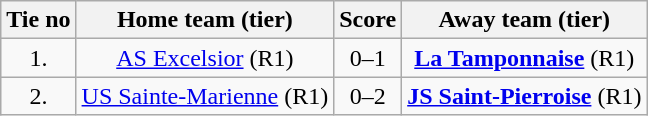<table class="wikitable" style="text-align: center">
<tr>
<th>Tie no</th>
<th>Home team (tier)</th>
<th>Score</th>
<th>Away team (tier)</th>
</tr>
<tr>
<td>1.</td>
<td> <a href='#'>AS Excelsior</a> (R1)</td>
<td>0–1</td>
<td><strong><a href='#'>La Tamponnaise</a></strong> (R1) </td>
</tr>
<tr>
<td>2.</td>
<td> <a href='#'>US Sainte-Marienne</a> (R1)</td>
<td>0–2</td>
<td><strong><a href='#'>JS Saint-Pierroise</a></strong> (R1) </td>
</tr>
</table>
